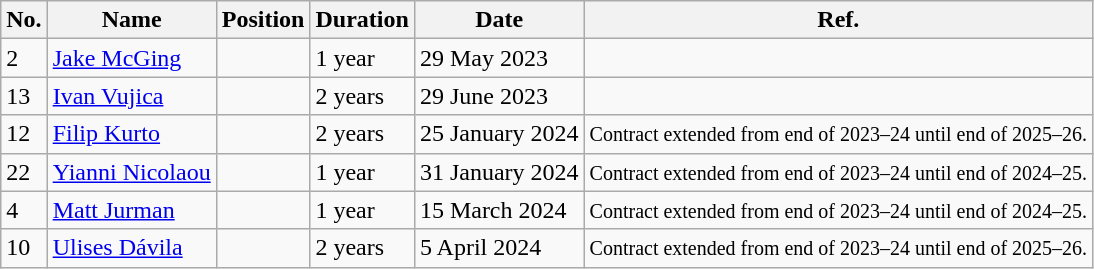<table class="wikitable plainrowheaders sortable" style="text-align:center; text-align:left">
<tr>
<th scope="col">No.</th>
<th scope="col">Name</th>
<th scope="col">Position</th>
<th scope="col">Duration</th>
<th scope="col">Date</th>
<th scope="col" class="unsortable">Ref.</th>
</tr>
<tr>
<td>2</td>
<td><a href='#'>Jake McGing</a></td>
<td></td>
<td>1 year</td>
<td>29 May 2023</td>
<td></td>
</tr>
<tr>
<td>13</td>
<td><a href='#'>Ivan Vujica</a></td>
<td></td>
<td>2 years</td>
<td>29 June 2023</td>
<td></td>
</tr>
<tr>
<td>12</td>
<td> <a href='#'>Filip Kurto</a></td>
<td></td>
<td>2 years</td>
<td>25 January 2024</td>
<td><small>Contract extended from end of 2023–24 until end of 2025–26.</small></td>
</tr>
<tr>
<td>22</td>
<td><a href='#'>Yianni Nicolaou</a></td>
<td></td>
<td>1 year</td>
<td>31 January 2024</td>
<td><small>Contract extended from end of 2023–24 until end of 2024–25.</small></td>
</tr>
<tr>
<td>4</td>
<td><a href='#'>Matt Jurman</a></td>
<td></td>
<td>1 year</td>
<td>15 March 2024</td>
<td><small>Contract extended from end of 2023–24 until end of 2024–25.</small></td>
</tr>
<tr>
<td>10</td>
<td> <a href='#'>Ulises Dávila</a></td>
<td></td>
<td>2 years</td>
<td>5 April 2024</td>
<td><small>Contract extended from end of 2023–24 until end of 2025–26.</small></td>
</tr>
</table>
